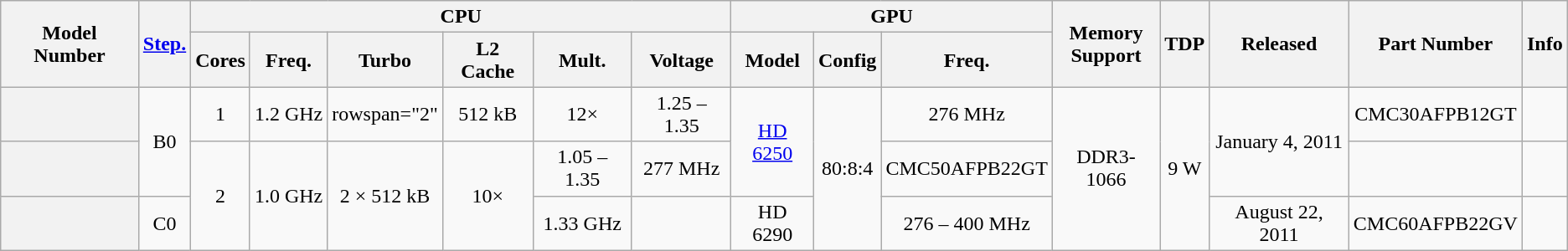<table class="wikitable" style="text-align: center;">
<tr>
<th rowspan="2">Model Number</th>
<th rowspan="2"><a href='#'>Step.</a></th>
<th colspan="6">CPU</th>
<th colspan="3">GPU</th>
<th rowspan="2">Memory<br>Support</th>
<th rowspan="2">TDP</th>
<th rowspan="2">Released</th>
<th rowspan="2">Part Number</th>
<th rowspan="2">Info</th>
</tr>
<tr>
<th>Cores</th>
<th>Freq.</th>
<th>Turbo</th>
<th>L2 Cache</th>
<th>Mult.</th>
<th>Voltage</th>
<th>Model</th>
<th>Config</th>
<th>Freq.</th>
</tr>
<tr>
<th style="text-align: left;"></th>
<td rowspan="2">B0</td>
<td>1</td>
<td>1.2 GHz</td>
<td>rowspan="2" </td>
<td>512 kB</td>
<td>12×</td>
<td>1.25 – 1.35</td>
<td rowspan="2"><a href='#'>HD 6250</a></td>
<td rowspan="3">80:8:4</td>
<td>276 MHz</td>
<td rowspan="3">DDR3-1066</td>
<td rowspan="3">9 W</td>
<td rowspan="2">January 4, 2011</td>
<td>CMC30AFPB12GT</td>
<td></td>
</tr>
<tr>
<th style="text-align: left;"></th>
<td rowspan="2">2</td>
<td rowspan="2">1.0 GHz</td>
<td rowspan="2">2 × 512 kB</td>
<td rowspan="2">10×</td>
<td>1.05 – 1.35</td>
<td>277 MHz</td>
<td>CMC50AFPB22GT</td>
<td></td>
</tr>
<tr>
<th style="text-align: left;"></th>
<td>C0</td>
<td>1.33 GHz</td>
<td></td>
<td>HD 6290</td>
<td>276 – 400 MHz</td>
<td>August 22, 2011</td>
<td>CMC60AFPB22GV</td>
<td></td>
</tr>
</table>
